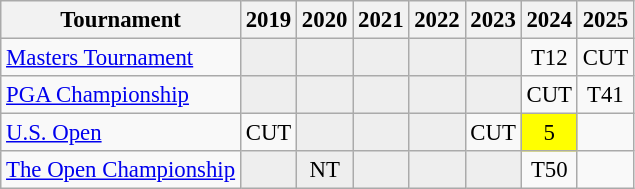<table class="wikitable" style="font-size:95%;text-align:center;">
<tr>
<th>Tournament</th>
<th>2019</th>
<th>2020</th>
<th>2021</th>
<th>2022</th>
<th>2023</th>
<th>2024</th>
<th>2025</th>
</tr>
<tr>
<td align=left><a href='#'>Masters Tournament</a></td>
<td style="background:#eeeeee;"></td>
<td style="background:#eeeeee;"></td>
<td style="background:#eeeeee;"></td>
<td style="background:#eeeeee;"></td>
<td style="background:#eeeeee;"></td>
<td>T12</td>
<td>CUT</td>
</tr>
<tr>
<td align=left><a href='#'>PGA Championship</a></td>
<td style="background:#eeeeee;"></td>
<td style="background:#eeeeee;"></td>
<td style="background:#eeeeee;"></td>
<td style="background:#eeeeee;"></td>
<td style="background:#eeeeee;"></td>
<td>CUT</td>
<td>T41</td>
</tr>
<tr>
<td align=left><a href='#'>U.S. Open</a></td>
<td>CUT</td>
<td style="background:#eeeeee;"></td>
<td style="background:#eeeeee;"></td>
<td style="background:#eeeeee;"></td>
<td>CUT</td>
<td style="background:yellow;">5</td>
<td></td>
</tr>
<tr>
<td align=left><a href='#'>The Open Championship</a></td>
<td style="background:#eeeeee;"></td>
<td style="background:#eeeeee;">NT</td>
<td style="background:#eeeeee;"></td>
<td style="background:#eeeeee;"></td>
<td style="background:#eeeeee;"></td>
<td>T50</td>
<td></td>
</tr>
</table>
